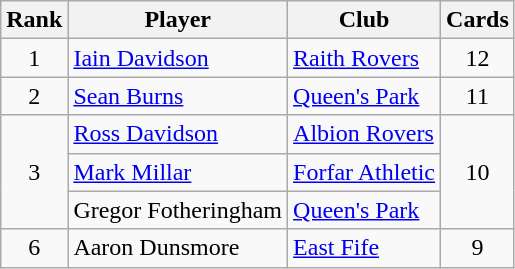<table class="wikitable" style="text-align:center">
<tr>
<th>Rank</th>
<th>Player</th>
<th>Club</th>
<th>Cards</th>
</tr>
<tr>
<td>1</td>
<td align="left"> <a href='#'>Iain Davidson</a></td>
<td align="left"><a href='#'>Raith Rovers</a></td>
<td>12</td>
</tr>
<tr>
<td>2</td>
<td align="left"> <a href='#'>Sean Burns</a></td>
<td align="left"><a href='#'>Queen's Park</a></td>
<td>11</td>
</tr>
<tr>
<td rowspan="3">3</td>
<td align="left"> <a href='#'>Ross Davidson</a></td>
<td align="left"><a href='#'>Albion Rovers</a></td>
<td rowspan="3">10</td>
</tr>
<tr>
<td align="left"> <a href='#'>Mark Millar</a></td>
<td align="left"><a href='#'>Forfar Athletic</a></td>
</tr>
<tr>
<td align="left"> Gregor Fotheringham</td>
<td align="left"><a href='#'>Queen's Park</a></td>
</tr>
<tr>
<td>6</td>
<td align="left"> Aaron Dunsmore</td>
<td align="left"><a href='#'>East Fife</a></td>
<td>9</td>
</tr>
</table>
